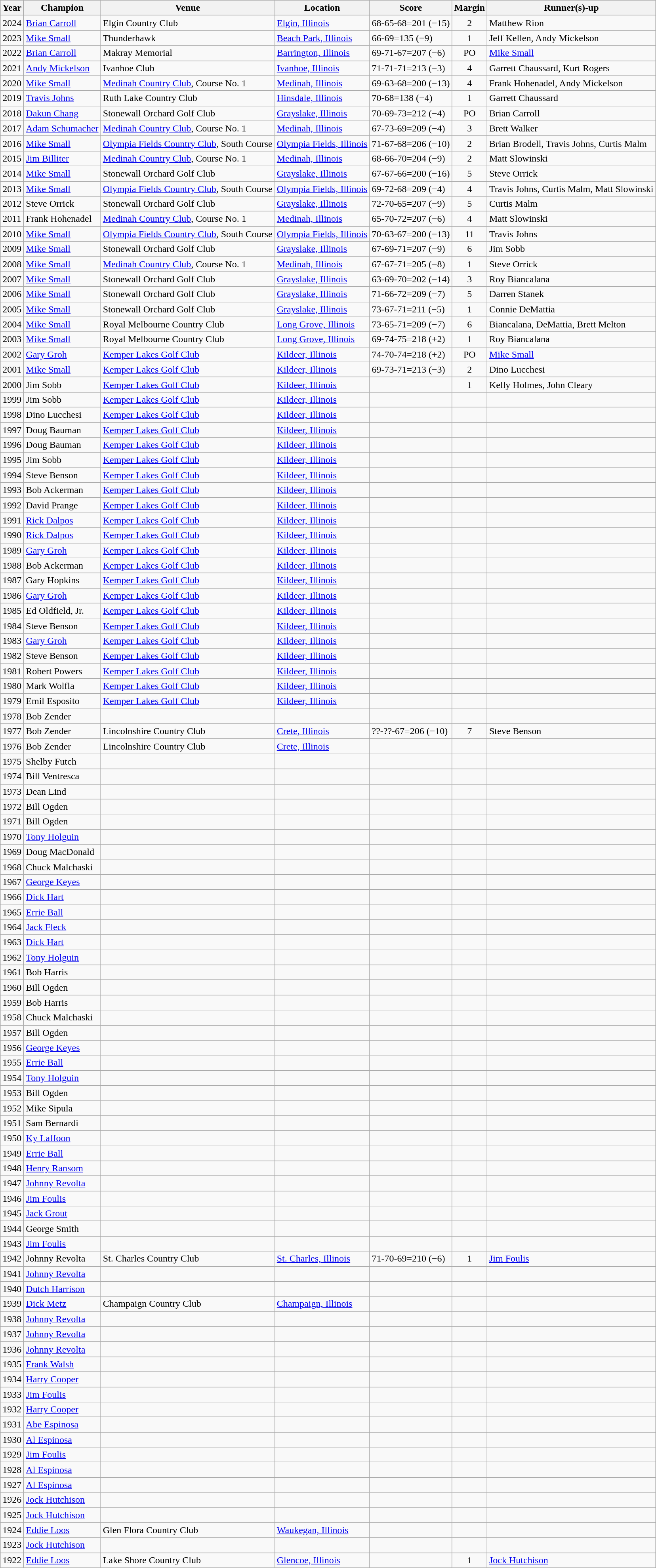<table class="wikitable">
<tr>
<th>Year</th>
<th>Champion</th>
<th>Venue</th>
<th>Location</th>
<th>Score</th>
<th>Margin</th>
<th>Runner(s)-up</th>
</tr>
<tr>
<td>2024</td>
<td><a href='#'>Brian Carroll</a></td>
<td>Elgin Country Club</td>
<td><a href='#'>Elgin, Illinois</a></td>
<td>68-65-68=201 (−15)</td>
<td align=center>2</td>
<td>Matthew Rion</td>
</tr>
<tr>
<td>2023</td>
<td><a href='#'>Mike Small</a></td>
<td>Thunderhawk</td>
<td><a href='#'>Beach Park, Illinois</a></td>
<td>66-69=135 (−9)</td>
<td align=center>1</td>
<td>Jeff Kellen, Andy Mickelson</td>
</tr>
<tr>
<td>2022</td>
<td><a href='#'>Brian Carroll</a></td>
<td>Makray Memorial</td>
<td><a href='#'>Barrington, Illinois</a></td>
<td>69-71-67=207 (−6)</td>
<td align=center>PO</td>
<td><a href='#'>Mike Small</a></td>
</tr>
<tr>
<td>2021</td>
<td><a href='#'>Andy Mickelson</a></td>
<td>Ivanhoe Club</td>
<td><a href='#'>Ivanhoe, Illinois</a></td>
<td>71-71-71=213 (−3)</td>
<td align=center>4</td>
<td>Garrett Chaussard, Kurt Rogers</td>
</tr>
<tr>
<td>2020</td>
<td><a href='#'>Mike Small</a></td>
<td><a href='#'>Medinah Country Club</a>, Course No. 1</td>
<td><a href='#'>Medinah, Illinois</a></td>
<td>69-63-68=200 (−13)</td>
<td align=center>4</td>
<td>Frank Hohenadel, Andy Mickelson</td>
</tr>
<tr>
<td>2019</td>
<td><a href='#'>Travis Johns</a></td>
<td>Ruth Lake Country Club</td>
<td><a href='#'>Hinsdale, Illinois</a></td>
<td>70-68=138 (−4)</td>
<td align=center>1</td>
<td>Garrett Chaussard</td>
</tr>
<tr>
<td>2018</td>
<td><a href='#'>Dakun Chang</a></td>
<td>Stonewall Orchard Golf Club</td>
<td><a href='#'>Grayslake, Illinois</a></td>
<td>70-69-73=212 (−4)</td>
<td align=center>PO</td>
<td>Brian Carroll</td>
</tr>
<tr>
<td>2017</td>
<td><a href='#'>Adam Schumacher</a></td>
<td><a href='#'>Medinah Country Club</a>, Course No. 1</td>
<td><a href='#'>Medinah, Illinois</a></td>
<td>67-73-69=209 (−4)</td>
<td align=center>3</td>
<td>Brett Walker</td>
</tr>
<tr>
<td>2016</td>
<td><a href='#'>Mike Small</a></td>
<td><a href='#'>Olympia Fields Country Club</a>, South Course</td>
<td><a href='#'>Olympia Fields, Illinois</a></td>
<td>71-67-68=206 (−10)</td>
<td align=center>2</td>
<td>Brian Brodell, Travis Johns, Curtis Malm</td>
</tr>
<tr>
<td>2015</td>
<td><a href='#'>Jim Billiter</a></td>
<td><a href='#'>Medinah Country Club</a>, Course No. 1</td>
<td><a href='#'>Medinah, Illinois</a></td>
<td>68-66-70=204 (−9)</td>
<td align=center>2</td>
<td>Matt Slowinski</td>
</tr>
<tr>
<td>2014</td>
<td><a href='#'>Mike Small</a></td>
<td>Stonewall Orchard Golf Club</td>
<td><a href='#'>Grayslake, Illinois</a></td>
<td>67-67-66=200 (−16)</td>
<td align=center>5</td>
<td>Steve Orrick</td>
</tr>
<tr>
<td>2013</td>
<td><a href='#'>Mike Small</a></td>
<td><a href='#'>Olympia Fields Country Club</a>, South Course</td>
<td><a href='#'>Olympia Fields, Illinois</a></td>
<td>69-72-68=209 (−4)</td>
<td align=center>4</td>
<td>Travis Johns, Curtis Malm, Matt Slowinski</td>
</tr>
<tr>
<td>2012</td>
<td>Steve Orrick</td>
<td>Stonewall Orchard Golf Club</td>
<td><a href='#'>Grayslake, Illinois</a></td>
<td>72-70-65=207 (−9)</td>
<td align=center>5</td>
<td>Curtis Malm</td>
</tr>
<tr>
<td>2011</td>
<td>Frank Hohenadel</td>
<td><a href='#'>Medinah Country Club</a>, Course No. 1</td>
<td><a href='#'>Medinah, Illinois</a></td>
<td>65-70-72=207 (−6)</td>
<td align=center>4</td>
<td>Matt Slowinski</td>
</tr>
<tr>
<td>2010</td>
<td><a href='#'>Mike Small</a></td>
<td><a href='#'>Olympia Fields Country Club</a>, South Course</td>
<td><a href='#'>Olympia Fields, Illinois</a></td>
<td>70-63-67=200 (−13)</td>
<td align=center>11</td>
<td>Travis Johns</td>
</tr>
<tr>
<td>2009</td>
<td><a href='#'>Mike Small</a></td>
<td>Stonewall Orchard Golf Club</td>
<td><a href='#'>Grayslake, Illinois</a></td>
<td>67-69-71=207 (−9)</td>
<td align=center>6</td>
<td>Jim Sobb</td>
</tr>
<tr>
<td>2008</td>
<td><a href='#'>Mike Small</a></td>
<td><a href='#'>Medinah Country Club</a>, Course No. 1</td>
<td><a href='#'>Medinah, Illinois</a></td>
<td>67-67-71=205 (−8)</td>
<td align=center>1</td>
<td>Steve Orrick</td>
</tr>
<tr>
<td>2007</td>
<td><a href='#'>Mike Small</a></td>
<td>Stonewall Orchard Golf Club</td>
<td><a href='#'>Grayslake, Illinois</a></td>
<td>63-69-70=202 (−14)</td>
<td align=center>3</td>
<td>Roy Biancalana</td>
</tr>
<tr>
<td>2006</td>
<td><a href='#'>Mike Small</a></td>
<td>Stonewall Orchard Golf Club</td>
<td><a href='#'>Grayslake, Illinois</a></td>
<td>71-66-72=209 (−7)</td>
<td align=center>5</td>
<td>Darren Stanek</td>
</tr>
<tr>
<td>2005</td>
<td><a href='#'>Mike Small</a></td>
<td>Stonewall Orchard Golf Club</td>
<td><a href='#'>Grayslake, Illinois</a></td>
<td>73-67-71=211 (−5)</td>
<td align=center>1</td>
<td>Connie DeMattia</td>
</tr>
<tr>
<td>2004</td>
<td><a href='#'>Mike Small</a></td>
<td>Royal Melbourne Country Club</td>
<td><a href='#'>Long Grove, Illinois</a></td>
<td>73-65-71=209 (−7)</td>
<td align=center>6</td>
<td>Biancalana, DeMattia, Brett Melton</td>
</tr>
<tr>
<td>2003</td>
<td><a href='#'>Mike Small</a></td>
<td>Royal Melbourne Country Club</td>
<td><a href='#'>Long Grove, Illinois</a></td>
<td>69-74-75=218 (+2)</td>
<td align=center>1</td>
<td>Roy Biancalana</td>
</tr>
<tr>
<td>2002</td>
<td><a href='#'>Gary Groh</a></td>
<td><a href='#'>Kemper Lakes Golf Club</a></td>
<td><a href='#'>Kildeer, Illinois</a></td>
<td>74-70-74=218 (+2)</td>
<td align=center>PO</td>
<td><a href='#'>Mike Small</a></td>
</tr>
<tr>
<td>2001</td>
<td><a href='#'>Mike Small</a></td>
<td><a href='#'>Kemper Lakes Golf Club</a></td>
<td><a href='#'>Kildeer, Illinois</a></td>
<td>69-73-71=213 (−3)</td>
<td align=center>2</td>
<td>Dino Lucchesi</td>
</tr>
<tr>
<td>2000</td>
<td>Jim Sobb</td>
<td><a href='#'>Kemper Lakes Golf Club</a></td>
<td><a href='#'>Kildeer, Illinois</a></td>
<td></td>
<td align=center>1</td>
<td>Kelly Holmes, John Cleary</td>
</tr>
<tr>
<td>1999</td>
<td>Jim Sobb</td>
<td><a href='#'>Kemper Lakes Golf Club</a></td>
<td><a href='#'>Kildeer, Illinois</a></td>
<td></td>
<td></td>
<td></td>
</tr>
<tr>
<td>1998</td>
<td>Dino Lucchesi</td>
<td><a href='#'>Kemper Lakes Golf Club</a></td>
<td><a href='#'>Kildeer, Illinois</a></td>
<td></td>
<td></td>
<td></td>
</tr>
<tr>
<td>1997</td>
<td>Doug Bauman</td>
<td><a href='#'>Kemper Lakes Golf Club</a></td>
<td><a href='#'>Kildeer, Illinois</a></td>
<td></td>
<td></td>
<td></td>
</tr>
<tr>
<td>1996</td>
<td>Doug Bauman</td>
<td><a href='#'>Kemper Lakes Golf Club</a></td>
<td><a href='#'>Kildeer, Illinois</a></td>
<td></td>
<td></td>
<td></td>
</tr>
<tr>
<td>1995</td>
<td>Jim Sobb</td>
<td><a href='#'>Kemper Lakes Golf Club</a></td>
<td><a href='#'>Kildeer, Illinois</a></td>
<td></td>
<td></td>
<td></td>
</tr>
<tr>
<td>1994</td>
<td>Steve Benson</td>
<td><a href='#'>Kemper Lakes Golf Club</a></td>
<td><a href='#'>Kildeer, Illinois</a></td>
<td></td>
<td></td>
<td></td>
</tr>
<tr>
<td>1993</td>
<td>Bob Ackerman</td>
<td><a href='#'>Kemper Lakes Golf Club</a></td>
<td><a href='#'>Kildeer, Illinois</a></td>
<td></td>
<td></td>
<td></td>
</tr>
<tr>
<td>1992</td>
<td>David Prange</td>
<td><a href='#'>Kemper Lakes Golf Club</a></td>
<td><a href='#'>Kildeer, Illinois</a></td>
<td></td>
<td></td>
<td></td>
</tr>
<tr>
<td>1991</td>
<td><a href='#'>Rick Dalpos</a></td>
<td><a href='#'>Kemper Lakes Golf Club</a></td>
<td><a href='#'>Kildeer, Illinois</a></td>
<td></td>
<td></td>
<td></td>
</tr>
<tr>
<td>1990</td>
<td><a href='#'>Rick Dalpos</a></td>
<td><a href='#'>Kemper Lakes Golf Club</a></td>
<td><a href='#'>Kildeer, Illinois</a></td>
<td></td>
<td></td>
<td></td>
</tr>
<tr>
<td>1989</td>
<td><a href='#'>Gary Groh</a></td>
<td><a href='#'>Kemper Lakes Golf Club</a></td>
<td><a href='#'>Kildeer, Illinois</a></td>
<td></td>
<td></td>
<td></td>
</tr>
<tr>
<td>1988</td>
<td>Bob Ackerman</td>
<td><a href='#'>Kemper Lakes Golf Club</a></td>
<td><a href='#'>Kildeer, Illinois</a></td>
<td></td>
<td></td>
<td></td>
</tr>
<tr>
<td>1987</td>
<td>Gary Hopkins</td>
<td><a href='#'>Kemper Lakes Golf Club</a></td>
<td><a href='#'>Kildeer, Illinois</a></td>
<td></td>
<td></td>
<td></td>
</tr>
<tr>
<td>1986</td>
<td><a href='#'>Gary Groh</a></td>
<td><a href='#'>Kemper Lakes Golf Club</a></td>
<td><a href='#'>Kildeer, Illinois</a></td>
<td></td>
<td></td>
<td></td>
</tr>
<tr>
<td>1985</td>
<td>Ed Oldfield, Jr.</td>
<td><a href='#'>Kemper Lakes Golf Club</a></td>
<td><a href='#'>Kildeer, Illinois</a></td>
<td></td>
<td></td>
<td></td>
</tr>
<tr>
<td>1984</td>
<td>Steve Benson</td>
<td><a href='#'>Kemper Lakes Golf Club</a></td>
<td><a href='#'>Kildeer, Illinois</a></td>
<td></td>
<td></td>
<td></td>
</tr>
<tr>
<td>1983</td>
<td><a href='#'>Gary Groh</a></td>
<td><a href='#'>Kemper Lakes Golf Club</a></td>
<td><a href='#'>Kildeer, Illinois</a></td>
<td></td>
<td></td>
<td></td>
</tr>
<tr>
<td>1982</td>
<td>Steve Benson</td>
<td><a href='#'>Kemper Lakes Golf Club</a></td>
<td><a href='#'>Kildeer, Illinois</a></td>
<td></td>
<td></td>
<td></td>
</tr>
<tr>
<td>1981</td>
<td>Robert Powers</td>
<td><a href='#'>Kemper Lakes Golf Club</a></td>
<td><a href='#'>Kildeer, Illinois</a></td>
<td></td>
<td></td>
<td></td>
</tr>
<tr>
<td>1980</td>
<td>Mark Wolfla</td>
<td><a href='#'>Kemper Lakes Golf Club</a></td>
<td><a href='#'>Kildeer, Illinois</a></td>
<td></td>
<td></td>
<td></td>
</tr>
<tr>
<td>1979</td>
<td>Emil Esposito</td>
<td><a href='#'>Kemper Lakes Golf Club</a></td>
<td><a href='#'>Kildeer, Illinois</a></td>
<td></td>
<td></td>
<td></td>
</tr>
<tr>
<td>1978</td>
<td>Bob Zender</td>
<td></td>
<td></td>
<td></td>
<td></td>
<td></td>
</tr>
<tr>
<td>1977</td>
<td>Bob Zender</td>
<td>Lincolnshire Country Club</td>
<td><a href='#'>Crete, Illinois</a></td>
<td>??-??-67=206 (−10)</td>
<td align=center>7</td>
<td>Steve Benson</td>
</tr>
<tr>
<td>1976</td>
<td>Bob Zender</td>
<td>Lincolnshire Country Club</td>
<td><a href='#'>Crete, Illinois</a></td>
<td></td>
<td></td>
<td></td>
</tr>
<tr>
<td>1975</td>
<td>Shelby Futch</td>
<td></td>
<td></td>
<td></td>
<td></td>
<td></td>
</tr>
<tr>
<td>1974</td>
<td>Bill Ventresca</td>
<td></td>
<td></td>
<td></td>
<td></td>
<td></td>
</tr>
<tr>
<td>1973</td>
<td>Dean Lind</td>
<td></td>
<td></td>
<td></td>
<td></td>
<td></td>
</tr>
<tr>
<td>1972</td>
<td>Bill Ogden</td>
<td></td>
<td></td>
<td></td>
<td></td>
<td></td>
</tr>
<tr>
<td>1971</td>
<td>Bill Ogden</td>
<td></td>
<td></td>
<td></td>
<td></td>
<td></td>
</tr>
<tr>
<td>1970</td>
<td><a href='#'>Tony Holguin</a></td>
<td></td>
<td></td>
<td></td>
<td></td>
<td></td>
</tr>
<tr>
<td>1969</td>
<td>Doug MacDonald</td>
<td></td>
<td></td>
<td></td>
<td></td>
<td></td>
</tr>
<tr>
<td>1968</td>
<td>Chuck Malchaski</td>
<td></td>
<td></td>
<td></td>
<td></td>
<td></td>
</tr>
<tr>
<td>1967</td>
<td><a href='#'>George Keyes</a></td>
<td></td>
<td></td>
<td></td>
<td></td>
<td></td>
</tr>
<tr>
<td>1966</td>
<td><a href='#'>Dick Hart</a></td>
<td></td>
<td></td>
<td></td>
<td></td>
<td></td>
</tr>
<tr>
<td>1965</td>
<td><a href='#'>Errie Ball</a></td>
<td></td>
<td></td>
<td></td>
<td></td>
<td></td>
</tr>
<tr>
<td>1964</td>
<td><a href='#'>Jack Fleck</a></td>
<td></td>
<td></td>
<td></td>
<td></td>
<td></td>
</tr>
<tr>
<td>1963</td>
<td><a href='#'>Dick Hart</a></td>
<td></td>
<td></td>
<td></td>
<td></td>
<td></td>
</tr>
<tr>
<td>1962</td>
<td><a href='#'>Tony Holguin</a></td>
<td></td>
<td></td>
<td></td>
<td></td>
<td></td>
</tr>
<tr>
<td>1961</td>
<td>Bob Harris</td>
<td></td>
<td></td>
<td></td>
<td></td>
<td></td>
</tr>
<tr>
<td>1960</td>
<td>Bill Ogden</td>
<td></td>
<td></td>
<td></td>
<td></td>
<td></td>
</tr>
<tr>
<td>1959</td>
<td>Bob Harris</td>
<td></td>
<td></td>
<td></td>
<td></td>
<td></td>
</tr>
<tr>
<td>1958</td>
<td>Chuck Malchaski</td>
<td></td>
<td></td>
<td></td>
<td></td>
<td></td>
</tr>
<tr>
<td>1957</td>
<td>Bill Ogden</td>
<td></td>
<td></td>
<td></td>
<td></td>
<td></td>
</tr>
<tr>
<td>1956</td>
<td><a href='#'>George Keyes</a></td>
<td></td>
<td></td>
<td></td>
<td></td>
<td></td>
</tr>
<tr>
<td>1955</td>
<td><a href='#'>Errie Ball</a></td>
<td></td>
<td></td>
<td></td>
<td></td>
<td></td>
</tr>
<tr>
<td>1954</td>
<td><a href='#'>Tony Holguin</a></td>
<td></td>
<td></td>
<td></td>
<td></td>
<td></td>
</tr>
<tr>
<td>1953</td>
<td>Bill Ogden</td>
<td></td>
<td></td>
<td></td>
<td></td>
<td></td>
</tr>
<tr>
<td>1952</td>
<td>Mike Sipula</td>
<td></td>
<td></td>
<td></td>
<td></td>
<td></td>
</tr>
<tr>
<td>1951</td>
<td>Sam Bernardi</td>
<td></td>
<td></td>
<td></td>
<td></td>
<td></td>
</tr>
<tr>
<td>1950</td>
<td><a href='#'>Ky Laffoon</a></td>
<td></td>
<td></td>
<td></td>
<td></td>
<td></td>
</tr>
<tr>
<td>1949</td>
<td><a href='#'>Errie Ball</a></td>
<td></td>
<td></td>
<td></td>
<td></td>
<td></td>
</tr>
<tr>
<td>1948</td>
<td><a href='#'>Henry Ransom</a></td>
<td></td>
<td></td>
<td></td>
<td></td>
<td></td>
</tr>
<tr>
<td>1947</td>
<td><a href='#'>Johnny Revolta</a></td>
<td></td>
<td></td>
<td></td>
<td></td>
<td></td>
</tr>
<tr>
<td>1946</td>
<td><a href='#'>Jim Foulis</a></td>
<td></td>
<td></td>
<td></td>
<td></td>
<td></td>
</tr>
<tr>
<td>1945</td>
<td><a href='#'>Jack Grout</a></td>
<td></td>
<td></td>
<td></td>
<td></td>
<td></td>
</tr>
<tr>
<td>1944</td>
<td>George Smith</td>
<td></td>
<td></td>
<td></td>
<td></td>
<td></td>
</tr>
<tr>
<td>1943</td>
<td><a href='#'>Jim Foulis</a></td>
<td></td>
<td></td>
<td></td>
<td></td>
<td></td>
</tr>
<tr>
<td>1942</td>
<td>Johnny Revolta</td>
<td>St. Charles Country Club</td>
<td><a href='#'>St. Charles, Illinois</a></td>
<td>71-70-69=210 (−6)</td>
<td align=center>1</td>
<td><a href='#'>Jim Foulis</a></td>
</tr>
<tr>
<td>1941</td>
<td><a href='#'>Johnny Revolta</a></td>
<td></td>
<td></td>
<td></td>
<td></td>
<td></td>
</tr>
<tr>
<td>1940</td>
<td><a href='#'>Dutch Harrison</a></td>
<td></td>
<td></td>
<td></td>
<td></td>
<td></td>
</tr>
<tr>
<td>1939</td>
<td><a href='#'>Dick Metz</a></td>
<td>Champaign Country Club</td>
<td><a href='#'>Champaign, Illinois</a></td>
<td></td>
<td></td>
<td></td>
</tr>
<tr>
<td>1938</td>
<td><a href='#'>Johnny Revolta</a></td>
<td></td>
<td></td>
<td></td>
<td></td>
<td></td>
</tr>
<tr>
<td>1937</td>
<td><a href='#'>Johnny Revolta</a></td>
<td></td>
<td></td>
<td></td>
<td></td>
<td></td>
</tr>
<tr>
<td>1936</td>
<td><a href='#'>Johnny Revolta</a></td>
<td></td>
<td></td>
<td></td>
<td></td>
<td></td>
</tr>
<tr>
<td>1935</td>
<td><a href='#'>Frank Walsh</a></td>
<td></td>
<td></td>
<td></td>
<td></td>
<td></td>
</tr>
<tr>
<td>1934</td>
<td><a href='#'>Harry Cooper</a></td>
<td></td>
<td></td>
<td></td>
<td></td>
<td></td>
</tr>
<tr>
<td>1933</td>
<td><a href='#'>Jim Foulis</a></td>
<td></td>
<td></td>
<td></td>
<td></td>
<td></td>
</tr>
<tr>
<td>1932</td>
<td><a href='#'>Harry Cooper</a></td>
<td></td>
<td></td>
<td></td>
<td></td>
<td></td>
</tr>
<tr>
<td>1931</td>
<td><a href='#'>Abe Espinosa</a></td>
<td></td>
<td></td>
<td></td>
<td></td>
<td></td>
</tr>
<tr>
<td>1930</td>
<td><a href='#'>Al Espinosa</a></td>
<td></td>
<td></td>
<td></td>
<td></td>
<td></td>
</tr>
<tr>
<td>1929</td>
<td><a href='#'>Jim Foulis</a></td>
<td></td>
<td></td>
<td></td>
<td></td>
<td></td>
</tr>
<tr>
<td>1928</td>
<td><a href='#'>Al Espinosa</a></td>
<td></td>
<td></td>
<td></td>
<td></td>
<td></td>
</tr>
<tr>
<td>1927</td>
<td><a href='#'>Al Espinosa</a></td>
<td></td>
<td></td>
<td></td>
<td></td>
<td></td>
</tr>
<tr>
<td>1926</td>
<td><a href='#'>Jock Hutchison</a></td>
<td></td>
<td></td>
<td></td>
<td></td>
<td></td>
</tr>
<tr>
<td>1925</td>
<td><a href='#'>Jock Hutchison</a></td>
<td></td>
<td></td>
<td></td>
<td></td>
<td></td>
</tr>
<tr>
<td>1924</td>
<td><a href='#'>Eddie Loos</a></td>
<td>Glen Flora Country Club</td>
<td><a href='#'>Waukegan, Illinois</a></td>
<td></td>
<td></td>
<td></td>
</tr>
<tr>
<td>1923</td>
<td><a href='#'>Jock Hutchison</a></td>
<td></td>
<td></td>
<td></td>
<td></td>
<td></td>
</tr>
<tr>
<td>1922</td>
<td><a href='#'>Eddie Loos</a></td>
<td>Lake Shore Country Club</td>
<td><a href='#'>Glencoe, Illinois</a></td>
<td></td>
<td align=center>1</td>
<td><a href='#'>Jock Hutchison</a></td>
</tr>
</table>
